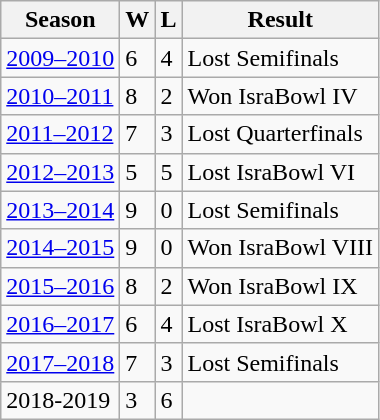<table class="wikitable">
<tr>
<th>Season</th>
<th>W</th>
<th>L</th>
<th>Result</th>
</tr>
<tr>
<td><a href='#'>2009–2010</a></td>
<td>6</td>
<td>4</td>
<td>Lost Semifinals</td>
</tr>
<tr>
<td><a href='#'>2010–2011</a></td>
<td>8</td>
<td>2</td>
<td>Won IsraBowl IV</td>
</tr>
<tr>
<td><a href='#'>2011–2012</a></td>
<td>7</td>
<td>3</td>
<td>Lost Quarterfinals</td>
</tr>
<tr>
<td><a href='#'>2012–2013</a></td>
<td>5</td>
<td>5</td>
<td>Lost IsraBowl VI</td>
</tr>
<tr>
<td><a href='#'>2013–2014</a></td>
<td>9</td>
<td>0</td>
<td>Lost Semifinals</td>
</tr>
<tr>
<td><a href='#'>2014–2015</a></td>
<td>9</td>
<td>0</td>
<td>Won IsraBowl VIII</td>
</tr>
<tr>
<td><a href='#'>2015–2016</a></td>
<td>8</td>
<td>2</td>
<td>Won IsraBowl IX</td>
</tr>
<tr>
<td><a href='#'>2016–2017</a></td>
<td>6</td>
<td>4</td>
<td>Lost IsraBowl X</td>
</tr>
<tr>
<td><a href='#'>2017–2018</a></td>
<td>7</td>
<td>3</td>
<td>Lost Semifinals</td>
</tr>
<tr>
<td>2018-2019</td>
<td>3</td>
<td>6</td>
<td></td>
</tr>
</table>
